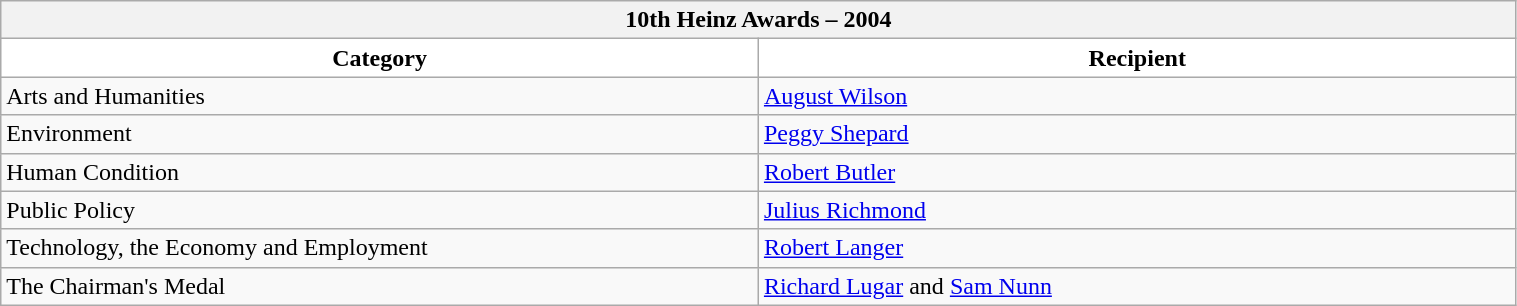<table class="wikitable" style="width:80%; text-align:left">
<tr>
<th style="background:cream" colspan=2><span>10th Heinz Awards – 2004</span></th>
</tr>
<tr>
<th style="background:white; width:40%">Category</th>
<th style="background:white; width:40%">Recipient</th>
</tr>
<tr>
<td>Arts and Humanities</td>
<td><a href='#'>August Wilson</a></td>
</tr>
<tr>
<td>Environment</td>
<td><a href='#'>Peggy Shepard</a></td>
</tr>
<tr>
<td>Human Condition</td>
<td><a href='#'>Robert Butler</a></td>
</tr>
<tr>
<td>Public Policy</td>
<td><a href='#'>Julius Richmond</a></td>
</tr>
<tr>
<td>Technology, the Economy and Employment</td>
<td><a href='#'>Robert Langer</a></td>
</tr>
<tr>
<td>The Chairman's Medal</td>
<td><a href='#'>Richard Lugar</a> and <a href='#'>Sam Nunn</a></td>
</tr>
</table>
